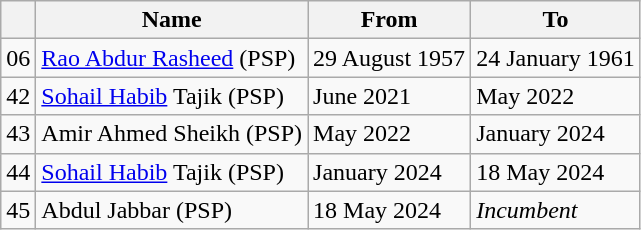<table class="wikitable">
<tr>
<th></th>
<th>Name</th>
<th>From</th>
<th>To</th>
</tr>
<tr>
<td>06</td>
<td><a href='#'>Rao Abdur Rasheed</a> (PSP)</td>
<td>29 August 1957</td>
<td>24 January 1961</td>
</tr>
<tr>
<td>42</td>
<td><a href='#'>Sohail Habib</a> Tajik (PSP)</td>
<td>June 2021</td>
<td>May 2022</td>
</tr>
<tr>
<td>43</td>
<td>Amir Ahmed Sheikh (PSP)</td>
<td>May 2022</td>
<td>January 2024</td>
</tr>
<tr>
<td>44</td>
<td><a href='#'>Sohail Habib</a> Tajik (PSP)</td>
<td>January 2024</td>
<td>18 May 2024</td>
</tr>
<tr>
<td>45</td>
<td>Abdul Jabbar (PSP)</td>
<td>18 May 2024</td>
<td><em>Incumbent</em></td>
</tr>
</table>
